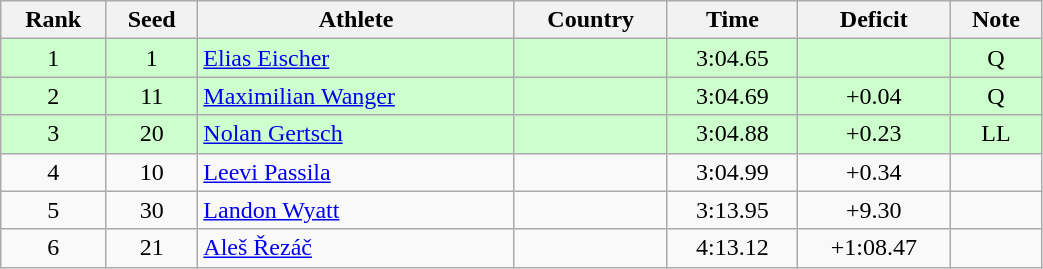<table class="wikitable sortable" style="text-align:center" width=55%>
<tr>
<th>Rank</th>
<th>Seed</th>
<th>Athlete</th>
<th>Country</th>
<th>Time</th>
<th>Deficit</th>
<th>Note</th>
</tr>
<tr bgcolor=ccffcc>
<td>1</td>
<td>1</td>
<td align=left><a href='#'>Elias Eischer</a></td>
<td align=left></td>
<td>3:04.65</td>
<td></td>
<td>Q</td>
</tr>
<tr bgcolor=ccffcc>
<td>2</td>
<td>11</td>
<td align=left><a href='#'>Maximilian Wanger</a></td>
<td align=left></td>
<td>3:04.69</td>
<td>+0.04</td>
<td>Q</td>
</tr>
<tr bgcolor=ccffcc>
<td>3</td>
<td>20</td>
<td align=left><a href='#'>Nolan Gertsch</a></td>
<td align=left></td>
<td>3:04.88</td>
<td>+0.23</td>
<td>LL</td>
</tr>
<tr>
<td>4</td>
<td>10</td>
<td align=left><a href='#'>Leevi Passila</a></td>
<td align=left></td>
<td>3:04.99</td>
<td>+0.34</td>
<td></td>
</tr>
<tr>
<td>5</td>
<td>30</td>
<td align=left><a href='#'>Landon Wyatt</a></td>
<td align=left></td>
<td>3:13.95</td>
<td>+9.30</td>
<td></td>
</tr>
<tr>
<td>6</td>
<td>21</td>
<td align=left><a href='#'>Aleš Řezáč</a></td>
<td align=left></td>
<td>4:13.12</td>
<td>+1:08.47</td>
<td></td>
</tr>
</table>
